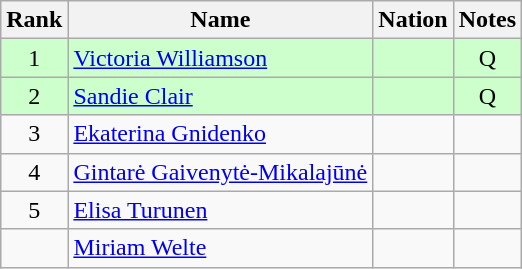<table class="wikitable sortable" style="text-align:center">
<tr>
<th>Rank</th>
<th>Name</th>
<th>Nation</th>
<th>Notes</th>
</tr>
<tr bgcolor=ccffcc>
<td>1</td>
<td align=left><a href='#'>Victoria Williamson</a></td>
<td align=left></td>
<td>Q</td>
</tr>
<tr bgcolor=ccffcc>
<td>2</td>
<td align=left><a href='#'>Sandie Clair</a></td>
<td align=left></td>
<td>Q</td>
</tr>
<tr>
<td>3</td>
<td align=left><a href='#'>Ekaterina Gnidenko</a></td>
<td align=left></td>
<td></td>
</tr>
<tr>
<td>4</td>
<td align=left><a href='#'>Gintarė Gaivenytė-Mikalajūnė</a></td>
<td align=left></td>
<td></td>
</tr>
<tr>
<td>5</td>
<td align=left><a href='#'>Elisa Turunen</a></td>
<td align=left></td>
<td></td>
</tr>
<tr>
<td></td>
<td align=left><a href='#'>Miriam Welte</a></td>
<td align=left></td>
<td></td>
</tr>
</table>
